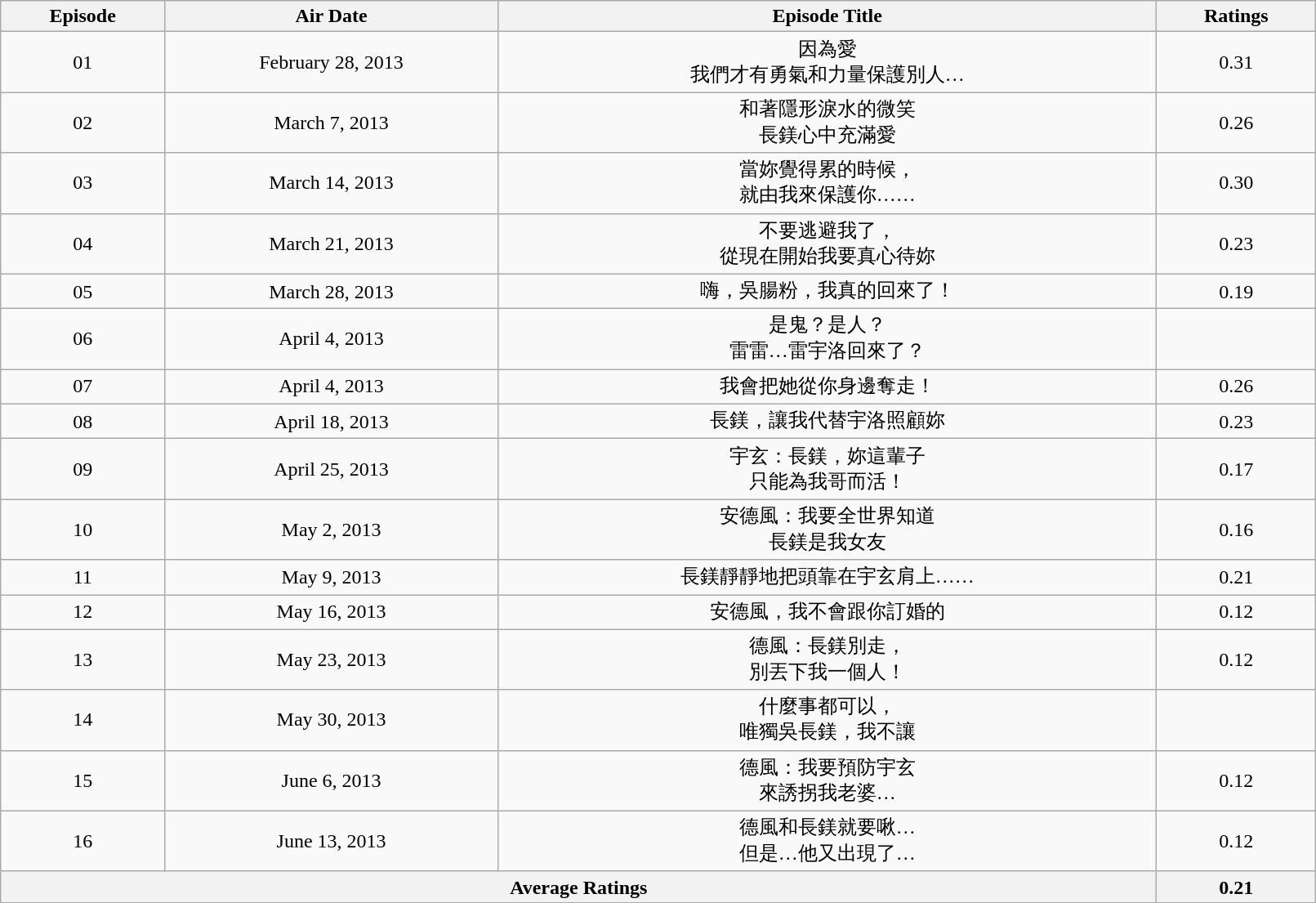<table class="wikitable" style="text-align:center; width:85%;">
<tr>
<th>Episode</th>
<th>Air Date</th>
<th>Episode Title</th>
<th>Ratings</th>
</tr>
<tr>
<td>01</td>
<td>February 28, 2013</td>
<td>因為愛<br>我們才有勇氣和力量保護別人…</td>
<td>0.31</td>
</tr>
<tr>
<td>02</td>
<td>March 7, 2013</td>
<td>和著隱形淚水的微笑<br>長鎂心中充滿愛</td>
<td>0.26</td>
</tr>
<tr>
<td>03</td>
<td>March 14, 2013</td>
<td>當妳覺得累的時候，<br>就由我來保護你……</td>
<td>0.30</td>
</tr>
<tr>
<td>04</td>
<td>March 21, 2013</td>
<td>不要逃避我了，<br>從現在開始我要真心待妳</td>
<td>0.23</td>
</tr>
<tr>
<td>05</td>
<td>March 28, 2013</td>
<td>嗨，吳腸粉，我真的回來了！</td>
<td>0.19</td>
</tr>
<tr>
<td>06</td>
<td>April 4, 2013</td>
<td>是鬼？是人？<br>雷雷…雷宇洛回來了？</td>
<td><strong></strong></td>
</tr>
<tr>
<td>07</td>
<td>April 4, 2013</td>
<td>我會把她從你身邊奪走！</td>
<td>0.26</td>
</tr>
<tr>
<td>08</td>
<td>April 18, 2013</td>
<td>長鎂，讓我代替宇洛照顧妳</td>
<td>0.23</td>
</tr>
<tr>
<td>09</td>
<td>April 25, 2013</td>
<td>宇玄：長鎂，妳這輩子<br>只能為我哥而活！</td>
<td>0.17</td>
</tr>
<tr>
<td>10</td>
<td>May 2, 2013</td>
<td>安德風：我要全世界知道<br>長鎂是我女友</td>
<td>0.16</td>
</tr>
<tr>
<td>11</td>
<td>May 9, 2013</td>
<td>長鎂靜靜地把頭靠在宇玄肩上……</td>
<td>0.21</td>
</tr>
<tr>
<td>12</td>
<td>May 16, 2013</td>
<td>安德風，我不會跟你訂婚的</td>
<td>0.12</td>
</tr>
<tr>
<td>13</td>
<td>May 23, 2013</td>
<td>德風：長鎂別走，<br>別丟下我一個人！</td>
<td>0.12</td>
</tr>
<tr>
<td>14</td>
<td>May 30, 2013</td>
<td>什麼事都可以，<br>唯獨吳長鎂，我不讓</td>
<td><strong></strong></td>
</tr>
<tr>
<td>15</td>
<td>June 6, 2013</td>
<td>德風：我要預防宇玄<br>來誘拐我老婆…</td>
<td>0.12</td>
</tr>
<tr>
<td>16</td>
<td>June 13, 2013</td>
<td>德風和長鎂就要啾…<br>但是…他又出現了…</td>
<td>0.12</td>
</tr>
<tr>
<th colspan="3">Average Ratings</th>
<th>0.21</th>
</tr>
</table>
